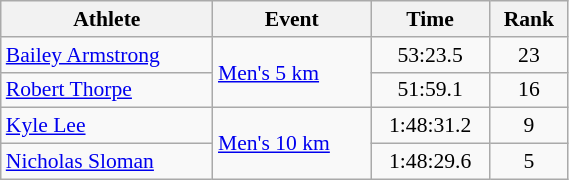<table class="wikitable" style="text-align:center; font-size:90%; width:30%;">
<tr>
<th>Athlete</th>
<th>Event</th>
<th>Time</th>
<th>Rank</th>
</tr>
<tr>
<td align=left><a href='#'>Bailey Armstrong</a></td>
<td align=left rowspan=2><a href='#'>Men's 5 km</a></td>
<td>53:23.5</td>
<td>23</td>
</tr>
<tr>
<td align=left><a href='#'>Robert Thorpe</a></td>
<td>51:59.1</td>
<td>16</td>
</tr>
<tr>
<td align=left><a href='#'>Kyle Lee</a></td>
<td align=left rowspan=2><a href='#'>Men's 10 km</a></td>
<td>1:48:31.2</td>
<td>9</td>
</tr>
<tr>
<td align=left><a href='#'>Nicholas Sloman</a></td>
<td>1:48:29.6</td>
<td>5</td>
</tr>
</table>
